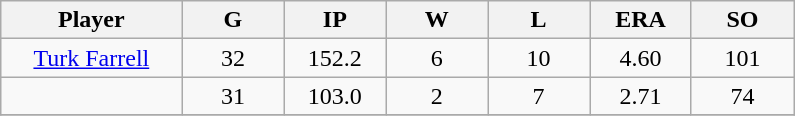<table class="wikitable sortable">
<tr>
<th bgcolor="#DDDDFF" width="16%">Player</th>
<th bgcolor="#DDDDFF" width="9%">G</th>
<th bgcolor="#DDDDFF" width="9%">IP</th>
<th bgcolor="#DDDDFF" width="9%">W</th>
<th bgcolor="#DDDDFF" width="9%">L</th>
<th bgcolor="#DDDDFF" width="9%">ERA</th>
<th bgcolor="#DDDDFF" width="9%">SO</th>
</tr>
<tr align="center">
<td><a href='#'>Turk Farrell</a></td>
<td>32</td>
<td>152.2</td>
<td>6</td>
<td>10</td>
<td>4.60</td>
<td>101</td>
</tr>
<tr align="center">
<td></td>
<td>31</td>
<td>103.0</td>
<td>2</td>
<td>7</td>
<td>2.71</td>
<td>74</td>
</tr>
<tr align="center">
</tr>
</table>
